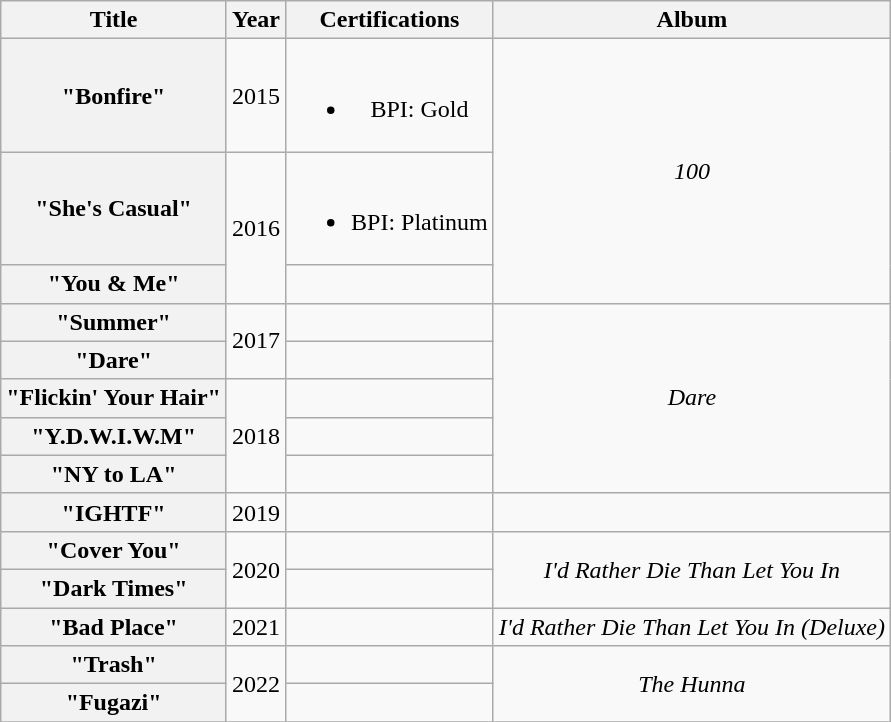<table class="wikitable plainrowheaders" style="text-align:center;">
<tr>
<th scope="col">Title</th>
<th scope="col">Year</th>
<th scope="col">Certifications</th>
<th scope="col">Album</th>
</tr>
<tr>
<th scope="row">"Bonfire"</th>
<td>2015</td>
<td><br><ul><li>BPI: Gold</li></ul></td>
<td rowspan="3"><em>100</em></td>
</tr>
<tr>
<th scope="row">"She's Casual"</th>
<td rowspan="2">2016</td>
<td><br><ul><li>BPI: Platinum</li></ul></td>
</tr>
<tr>
<th scope="row">"You & Me"</th>
<td></td>
</tr>
<tr>
<th scope="row">"Summer"</th>
<td rowspan="2">2017</td>
<td></td>
<td rowspan="5"><em>Dare</em></td>
</tr>
<tr>
<th scope="row">"Dare"</th>
<td></td>
</tr>
<tr>
<th scope="row">"Flickin' Your Hair"</th>
<td rowspan="3">2018</td>
<td></td>
</tr>
<tr>
<th scope="row">"Y.D.W.I.W.M"</th>
<td></td>
</tr>
<tr>
<th scope="row">"NY to LA"</th>
<td></td>
</tr>
<tr>
<th scope="row">"IGHTF"</th>
<td>2019</td>
<td></td>
<td></td>
</tr>
<tr>
<th scope="row">"Cover You"<br></th>
<td rowspan="2">2020</td>
<td></td>
<td rowspan="2"><em>I'd Rather Die Than Let You In</em></td>
</tr>
<tr>
<th scope="row">"Dark Times" </th>
<td></td>
</tr>
<tr>
<th scope="row">"Bad Place"</th>
<td>2021</td>
<td></td>
<td><em>I'd Rather Die Than Let You In (Deluxe)</em></td>
</tr>
<tr>
<th scope="row">"Trash"</th>
<td rowspan="2">2022</td>
<td></td>
<td rowspan="2"><em>The Hunna</em></td>
</tr>
<tr>
<th scope="row">"Fugazi"</th>
<td></td>
</tr>
<tr>
</tr>
</table>
